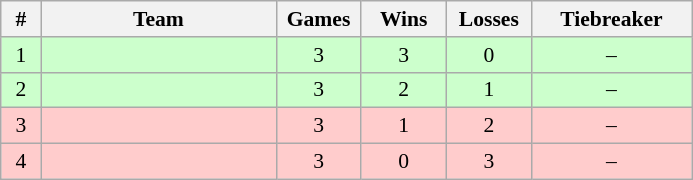<table class=wikitable style="text-align:center; font-size:90%">
<tr>
<th width=20>#</th>
<th width=150>Team</th>
<th width=50>Games</th>
<th width=50>Wins</th>
<th width=50>Losses</th>
<th width=100>Tiebreaker</th>
</tr>
<tr bgcolor="#cfc">
<td>1</td>
<td align=left></td>
<td>3</td>
<td>3</td>
<td>0</td>
<td>–</td>
</tr>
<tr bgcolor="#cfc">
<td>2</td>
<td align=left></td>
<td>3</td>
<td>2</td>
<td>1</td>
<td>–</td>
</tr>
<tr bgcolor="#fcc">
<td>3</td>
<td align=left></td>
<td>3</td>
<td>1</td>
<td>2</td>
<td>–</td>
</tr>
<tr bgcolor="#fcc">
<td>4</td>
<td align=left></td>
<td>3</td>
<td>0</td>
<td>3</td>
<td>–</td>
</tr>
</table>
